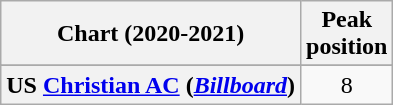<table class="wikitable sortable plainrowheaders" style="text-align:center">
<tr>
<th scope="col">Chart (2020-2021)</th>
<th scope="col">Peak<br> position</th>
</tr>
<tr>
</tr>
<tr>
</tr>
<tr>
<th scope="row">US <a href='#'>Christian AC</a> (<em><a href='#'>Billboard</a></em>)</th>
<td>8</td>
</tr>
</table>
